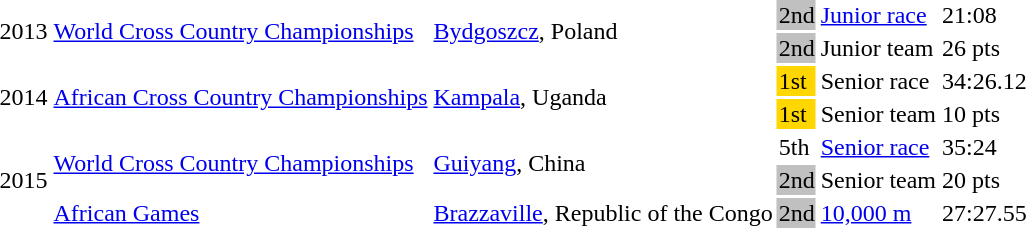<table>
<tr>
<td rowspan=2>2013</td>
<td rowspan=2><a href='#'>World Cross Country Championships</a></td>
<td rowspan=2><a href='#'>Bydgoszcz</a>, Poland</td>
<td bgcolor=silver>2nd</td>
<td><a href='#'>Junior race</a></td>
<td>21:08</td>
</tr>
<tr>
<td bgcolor=silver>2nd</td>
<td>Junior team</td>
<td>26 pts</td>
</tr>
<tr>
<td rowspan=2>2014</td>
<td rowspan=2><a href='#'>African Cross Country Championships</a></td>
<td rowspan=2><a href='#'>Kampala</a>, Uganda</td>
<td bgcolor=gold>1st</td>
<td>Senior race</td>
<td>34:26.12</td>
</tr>
<tr>
<td bgcolor=gold>1st</td>
<td>Senior team</td>
<td>10 pts</td>
</tr>
<tr>
<td rowspan=3>2015</td>
<td rowspan=2><a href='#'>World Cross Country Championships</a></td>
<td rowspan=2><a href='#'>Guiyang</a>, China</td>
<td>5th</td>
<td><a href='#'>Senior race</a></td>
<td>35:24</td>
</tr>
<tr>
<td bgcolor=silver>2nd</td>
<td>Senior team</td>
<td>20 pts</td>
</tr>
<tr>
<td><a href='#'>African Games</a></td>
<td><a href='#'>Brazzaville</a>, Republic of the Congo</td>
<td bgcolor=silver>2nd</td>
<td><a href='#'>10,000 m</a></td>
<td>27:27.55</td>
</tr>
</table>
